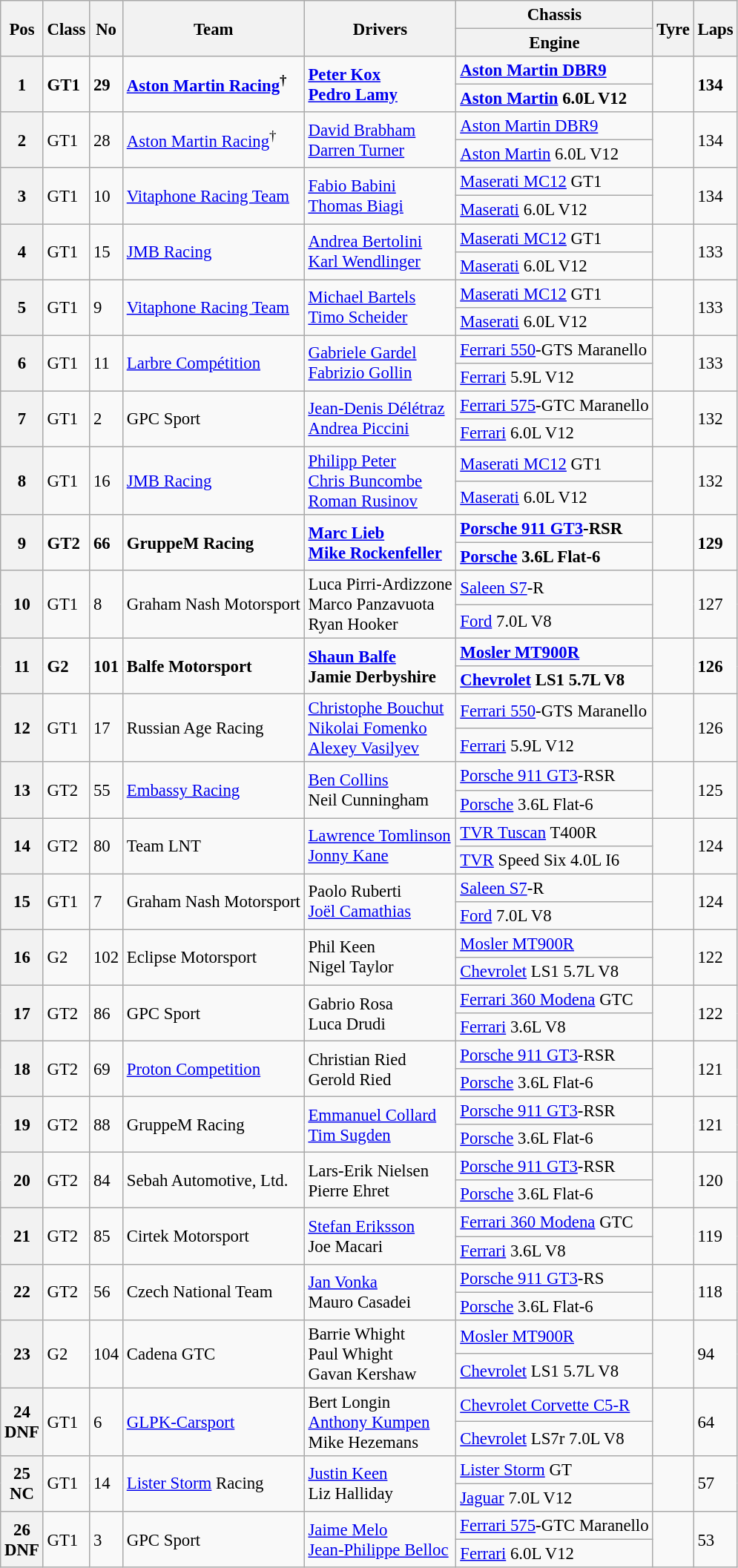<table class="wikitable" style="font-size: 95%;">
<tr>
<th rowspan=2>Pos</th>
<th rowspan=2>Class</th>
<th rowspan=2>No</th>
<th rowspan=2>Team</th>
<th rowspan=2>Drivers</th>
<th>Chassis</th>
<th rowspan=2>Tyre</th>
<th rowspan=2>Laps</th>
</tr>
<tr>
<th>Engine</th>
</tr>
<tr style="font-weight:bold">
<th rowspan=2>1</th>
<td rowspan=2>GT1</td>
<td rowspan=2>29</td>
<td rowspan=2> <a href='#'>Aston Martin Racing</a><sup>†</sup></td>
<td rowspan=2> <a href='#'>Peter Kox</a><br> <a href='#'>Pedro Lamy</a></td>
<td><a href='#'>Aston Martin DBR9</a></td>
<td rowspan=2></td>
<td rowspan=2>134</td>
</tr>
<tr style="font-weight:bold">
<td><a href='#'>Aston Martin</a> 6.0L V12</td>
</tr>
<tr>
<th rowspan=2>2</th>
<td rowspan=2>GT1</td>
<td rowspan=2>28</td>
<td rowspan=2> <a href='#'>Aston Martin Racing</a><sup>†</sup></td>
<td rowspan=2> <a href='#'>David Brabham</a><br> <a href='#'>Darren Turner</a></td>
<td><a href='#'>Aston Martin DBR9</a></td>
<td rowspan=2></td>
<td rowspan=2>134</td>
</tr>
<tr>
<td><a href='#'>Aston Martin</a> 6.0L V12</td>
</tr>
<tr>
<th rowspan=2>3</th>
<td rowspan=2>GT1</td>
<td rowspan=2>10</td>
<td rowspan=2> <a href='#'>Vitaphone Racing Team</a></td>
<td rowspan=2> <a href='#'>Fabio Babini</a><br> <a href='#'>Thomas Biagi</a></td>
<td><a href='#'>Maserati MC12</a> GT1</td>
<td rowspan=2></td>
<td rowspan=2>134</td>
</tr>
<tr>
<td><a href='#'>Maserati</a> 6.0L V12</td>
</tr>
<tr>
<th rowspan=2>4</th>
<td rowspan=2>GT1</td>
<td rowspan=2>15</td>
<td rowspan=2> <a href='#'>JMB Racing</a></td>
<td rowspan=2> <a href='#'>Andrea Bertolini</a><br> <a href='#'>Karl Wendlinger</a></td>
<td><a href='#'>Maserati MC12</a> GT1</td>
<td rowspan=2></td>
<td rowspan=2>133</td>
</tr>
<tr>
<td><a href='#'>Maserati</a> 6.0L V12</td>
</tr>
<tr>
<th rowspan=2>5</th>
<td rowspan=2>GT1</td>
<td rowspan=2>9</td>
<td rowspan=2> <a href='#'>Vitaphone Racing Team</a></td>
<td rowspan=2> <a href='#'>Michael Bartels</a><br> <a href='#'>Timo Scheider</a></td>
<td><a href='#'>Maserati MC12</a> GT1</td>
<td rowspan=2></td>
<td rowspan=2>133</td>
</tr>
<tr>
<td><a href='#'>Maserati</a> 6.0L V12</td>
</tr>
<tr>
<th rowspan=2>6</th>
<td rowspan=2>GT1</td>
<td rowspan=2>11</td>
<td rowspan=2> <a href='#'>Larbre Compétition</a></td>
<td rowspan=2> <a href='#'>Gabriele Gardel</a><br> <a href='#'>Fabrizio Gollin</a></td>
<td><a href='#'>Ferrari 550</a>-GTS Maranello</td>
<td rowspan=2></td>
<td rowspan=2>133</td>
</tr>
<tr>
<td><a href='#'>Ferrari</a> 5.9L V12</td>
</tr>
<tr>
<th rowspan=2>7</th>
<td rowspan=2>GT1</td>
<td rowspan=2>2</td>
<td rowspan=2> GPC Sport</td>
<td rowspan=2> <a href='#'>Jean-Denis Délétraz</a><br> <a href='#'>Andrea Piccini</a></td>
<td><a href='#'>Ferrari 575</a>-GTC Maranello</td>
<td rowspan=2></td>
<td rowspan=2>132</td>
</tr>
<tr>
<td><a href='#'>Ferrari</a> 6.0L V12</td>
</tr>
<tr>
<th rowspan=2>8</th>
<td rowspan=2>GT1</td>
<td rowspan=2>16</td>
<td rowspan=2> <a href='#'>JMB Racing</a></td>
<td rowspan=2> <a href='#'>Philipp Peter</a><br> <a href='#'>Chris Buncombe</a><br> <a href='#'>Roman Rusinov</a></td>
<td><a href='#'>Maserati MC12</a> GT1</td>
<td rowspan=2></td>
<td rowspan=2>132</td>
</tr>
<tr>
<td><a href='#'>Maserati</a> 6.0L V12</td>
</tr>
<tr style="font-weight:bold">
<th rowspan=2>9</th>
<td rowspan=2>GT2</td>
<td rowspan=2>66</td>
<td rowspan=2> GruppeM Racing</td>
<td rowspan=2> <a href='#'>Marc Lieb</a><br> <a href='#'>Mike Rockenfeller</a></td>
<td><a href='#'>Porsche 911 GT3</a>-RSR</td>
<td rowspan=2></td>
<td rowspan=2>129</td>
</tr>
<tr style="font-weight:bold">
<td><a href='#'>Porsche</a> 3.6L Flat-6</td>
</tr>
<tr>
<th rowspan=2>10</th>
<td rowspan=2>GT1</td>
<td rowspan=2>8</td>
<td rowspan=2> Graham Nash Motorsport</td>
<td rowspan=2> Luca Pirri-Ardizzone<br> Marco Panzavuota<br> Ryan Hooker</td>
<td><a href='#'>Saleen S7</a>-R</td>
<td rowspan=2></td>
<td rowspan=2>127</td>
</tr>
<tr>
<td><a href='#'>Ford</a> 7.0L V8</td>
</tr>
<tr style="font-weight:bold">
<th rowspan=2>11</th>
<td rowspan=2>G2</td>
<td rowspan=2>101</td>
<td rowspan=2> Balfe Motorsport</td>
<td rowspan=2> <a href='#'>Shaun Balfe</a><br> Jamie Derbyshire</td>
<td><a href='#'>Mosler MT900R</a></td>
<td rowspan=2></td>
<td rowspan=2>126</td>
</tr>
<tr style="font-weight:bold">
<td><a href='#'>Chevrolet</a> LS1 5.7L V8</td>
</tr>
<tr>
<th rowspan=2>12</th>
<td rowspan=2>GT1</td>
<td rowspan=2>17</td>
<td rowspan=2> Russian Age Racing</td>
<td rowspan=2> <a href='#'>Christophe Bouchut</a><br> <a href='#'>Nikolai Fomenko</a><br> <a href='#'>Alexey Vasilyev</a></td>
<td><a href='#'>Ferrari 550</a>-GTS Maranello</td>
<td rowspan=2></td>
<td rowspan=2>126</td>
</tr>
<tr>
<td><a href='#'>Ferrari</a> 5.9L V12</td>
</tr>
<tr>
<th rowspan=2>13</th>
<td rowspan=2>GT2</td>
<td rowspan=2>55</td>
<td rowspan=2> <a href='#'>Embassy Racing</a></td>
<td rowspan=2> <a href='#'>Ben Collins</a><br> Neil Cunningham</td>
<td><a href='#'>Porsche 911 GT3</a>-RSR</td>
<td rowspan=2></td>
<td rowspan=2>125</td>
</tr>
<tr>
<td><a href='#'>Porsche</a> 3.6L Flat-6</td>
</tr>
<tr>
<th rowspan=2>14</th>
<td rowspan=2>GT2</td>
<td rowspan=2>80</td>
<td rowspan=2> Team LNT</td>
<td rowspan=2> <a href='#'>Lawrence Tomlinson</a><br> <a href='#'>Jonny Kane</a></td>
<td><a href='#'>TVR Tuscan</a> T400R</td>
<td rowspan=2></td>
<td rowspan=2>124</td>
</tr>
<tr>
<td><a href='#'>TVR</a> Speed Six 4.0L I6</td>
</tr>
<tr>
<th rowspan=2>15</th>
<td rowspan=2>GT1</td>
<td rowspan=2>7</td>
<td rowspan=2> Graham Nash Motorsport</td>
<td rowspan=2> Paolo Ruberti<br> <a href='#'>Joël Camathias</a></td>
<td><a href='#'>Saleen S7</a>-R</td>
<td rowspan=2></td>
<td rowspan=2>124</td>
</tr>
<tr>
<td><a href='#'>Ford</a> 7.0L V8</td>
</tr>
<tr>
<th rowspan=2>16</th>
<td rowspan=2>G2</td>
<td rowspan=2>102</td>
<td rowspan=2> Eclipse Motorsport</td>
<td rowspan=2> Phil Keen<br> Nigel Taylor</td>
<td><a href='#'>Mosler MT900R</a></td>
<td rowspan=2></td>
<td rowspan=2>122</td>
</tr>
<tr>
<td><a href='#'>Chevrolet</a> LS1 5.7L V8</td>
</tr>
<tr>
<th rowspan=2>17</th>
<td rowspan=2>GT2</td>
<td rowspan=2>86</td>
<td rowspan=2> GPC Sport</td>
<td rowspan=2> Gabrio Rosa<br> Luca Drudi</td>
<td><a href='#'>Ferrari 360 Modena</a> GTC</td>
<td rowspan=2></td>
<td rowspan=2>122</td>
</tr>
<tr>
<td><a href='#'>Ferrari</a> 3.6L V8</td>
</tr>
<tr>
<th rowspan=2>18</th>
<td rowspan=2>GT2</td>
<td rowspan=2>69</td>
<td rowspan=2> <a href='#'>Proton Competition</a></td>
<td rowspan=2> Christian Ried<br> Gerold Ried</td>
<td><a href='#'>Porsche 911 GT3</a>-RSR</td>
<td rowspan=2></td>
<td rowspan=2>121</td>
</tr>
<tr>
<td><a href='#'>Porsche</a> 3.6L Flat-6</td>
</tr>
<tr>
<th rowspan=2>19</th>
<td rowspan=2>GT2</td>
<td rowspan=2>88</td>
<td rowspan=2> GruppeM Racing</td>
<td rowspan=2> <a href='#'>Emmanuel Collard</a><br> <a href='#'>Tim Sugden</a></td>
<td><a href='#'>Porsche 911 GT3</a>-RSR</td>
<td rowspan=2></td>
<td rowspan=2>121</td>
</tr>
<tr>
<td><a href='#'>Porsche</a> 3.6L Flat-6</td>
</tr>
<tr>
<th rowspan=2>20</th>
<td rowspan=2>GT2</td>
<td rowspan=2>84</td>
<td rowspan=2> Sebah Automotive, Ltd.</td>
<td rowspan=2> Lars-Erik Nielsen<br> Pierre Ehret</td>
<td><a href='#'>Porsche 911 GT3</a>-RSR</td>
<td rowspan=2></td>
<td rowspan=2>120</td>
</tr>
<tr>
<td><a href='#'>Porsche</a> 3.6L Flat-6</td>
</tr>
<tr>
<th rowspan=2>21</th>
<td rowspan=2>GT2</td>
<td rowspan=2>85</td>
<td rowspan=2> Cirtek Motorsport</td>
<td rowspan=2> <a href='#'>Stefan Eriksson</a><br> Joe Macari</td>
<td><a href='#'>Ferrari 360 Modena</a> GTC</td>
<td rowspan=2></td>
<td rowspan=2>119</td>
</tr>
<tr>
<td><a href='#'>Ferrari</a> 3.6L V8</td>
</tr>
<tr>
<th rowspan=2>22</th>
<td rowspan=2>GT2</td>
<td rowspan=2>56</td>
<td rowspan=2> Czech National Team</td>
<td rowspan=2> <a href='#'>Jan Vonka</a><br> Mauro Casadei</td>
<td><a href='#'>Porsche 911 GT3</a>-RS</td>
<td rowspan=2></td>
<td rowspan=2>118</td>
</tr>
<tr>
<td><a href='#'>Porsche</a> 3.6L Flat-6</td>
</tr>
<tr>
<th rowspan=2>23</th>
<td rowspan=2>G2</td>
<td rowspan=2>104</td>
<td rowspan=2> Cadena GTC</td>
<td rowspan=2> Barrie Whight<br> Paul Whight<br> Gavan Kershaw</td>
<td><a href='#'>Mosler MT900R</a></td>
<td rowspan=2></td>
<td rowspan=2>94</td>
</tr>
<tr>
<td><a href='#'>Chevrolet</a> LS1 5.7L V8</td>
</tr>
<tr>
<th rowspan=2>24<br>DNF</th>
<td rowspan=2>GT1</td>
<td rowspan=2>6</td>
<td rowspan=2> <a href='#'>GLPK-Carsport</a></td>
<td rowspan=2> Bert Longin<br> <a href='#'>Anthony Kumpen</a><br> Mike Hezemans</td>
<td><a href='#'>Chevrolet Corvette C5-R</a></td>
<td rowspan=2></td>
<td rowspan=2>64</td>
</tr>
<tr>
<td><a href='#'>Chevrolet</a> LS7r 7.0L V8</td>
</tr>
<tr>
<th rowspan=2>25<br>NC</th>
<td rowspan=2>GT1</td>
<td rowspan=2>14</td>
<td rowspan=2> <a href='#'>Lister Storm</a> Racing</td>
<td rowspan=2> <a href='#'>Justin Keen</a><br> Liz Halliday</td>
<td><a href='#'>Lister Storm</a> GT</td>
<td rowspan=2></td>
<td rowspan=2>57</td>
</tr>
<tr>
<td><a href='#'>Jaguar</a> 7.0L V12</td>
</tr>
<tr>
<th rowspan=2>26<br>DNF</th>
<td rowspan=2>GT1</td>
<td rowspan=2>3</td>
<td rowspan=2> GPC Sport</td>
<td rowspan=2> <a href='#'>Jaime Melo</a><br> <a href='#'>Jean-Philippe Belloc</a></td>
<td><a href='#'>Ferrari 575</a>-GTC Maranello</td>
<td rowspan=2></td>
<td rowspan=2>53</td>
</tr>
<tr>
<td><a href='#'>Ferrari</a> 6.0L V12</td>
</tr>
</table>
